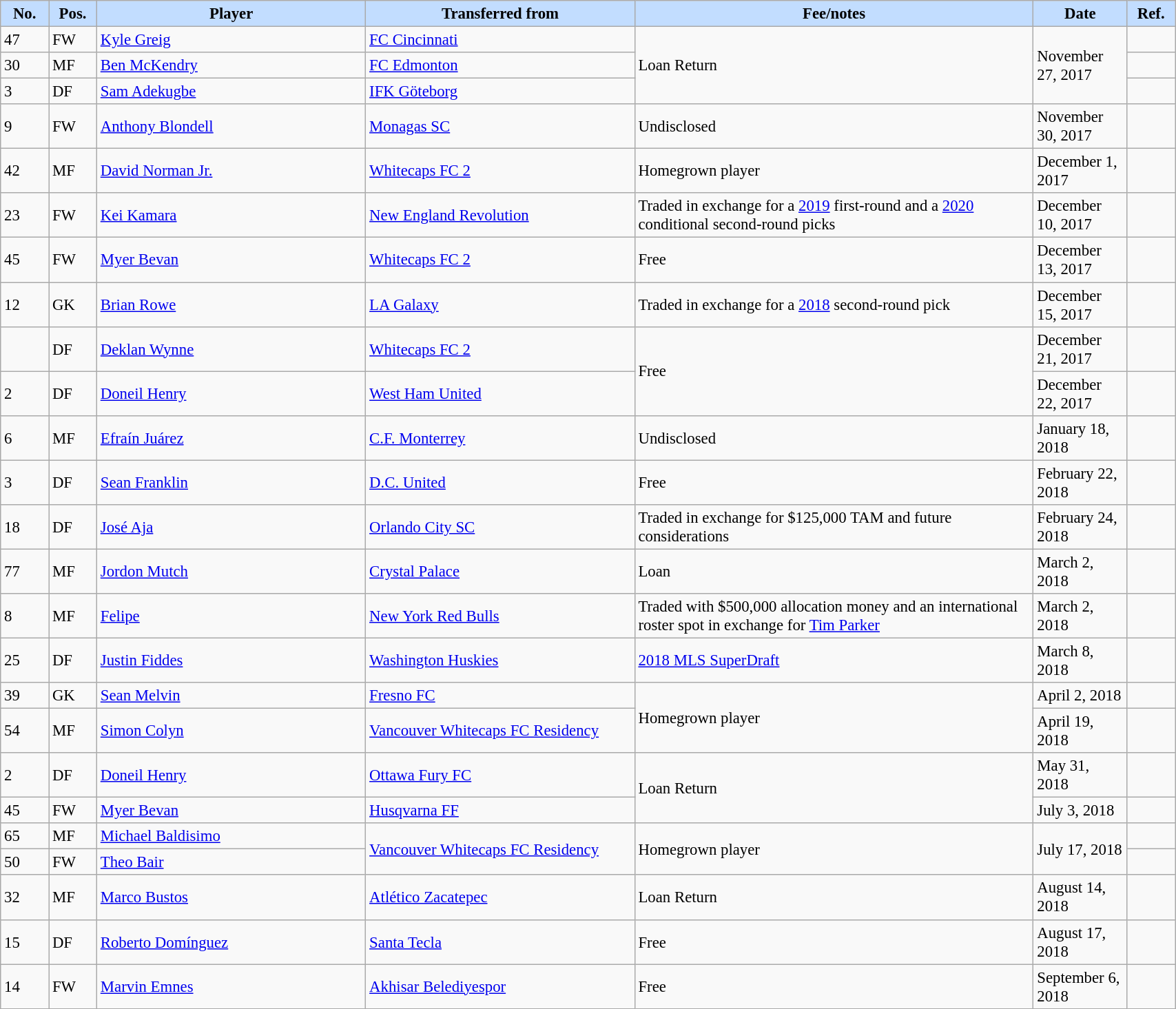<table class="wikitable sortable" style="width:90%; text-align:center; font-size:95%; text-align:left;">
<tr>
<th style="background:#c2ddff; width:30px;"><strong>No.</strong></th>
<th style="background:#c2ddff; width:30px;"><strong>Pos.</strong></th>
<th style="background:#c2ddff; width:200px;"><strong>Player</strong></th>
<th style="background:#c2ddff; width:200px;"><strong>Transferred from</strong></th>
<th style="background:#c2ddff; width:300px;"><strong>Fee/notes</strong></th>
<th style="background:#c2ddff; width:30px;"><strong>Date</strong></th>
<th style="background:#c2ddff; width:30px;"><strong>Ref.</strong></th>
</tr>
<tr>
<td>47</td>
<td>FW</td>
<td> <a href='#'>Kyle Greig</a></td>
<td> <a href='#'>FC Cincinnati</a></td>
<td rowspan=3>Loan Return</td>
<td rowspan=3>November 27, 2017</td>
<td></td>
</tr>
<tr>
<td>30</td>
<td>MF</td>
<td> <a href='#'>Ben McKendry</a></td>
<td> <a href='#'>FC Edmonton</a></td>
<td></td>
</tr>
<tr>
<td>3</td>
<td>DF</td>
<td> <a href='#'>Sam Adekugbe</a></td>
<td> <a href='#'>IFK Göteborg</a></td>
<td></td>
</tr>
<tr>
<td>9</td>
<td>FW</td>
<td> <a href='#'>Anthony Blondell</a></td>
<td> <a href='#'>Monagas SC</a></td>
<td>Undisclosed</td>
<td>November 30, 2017</td>
<td></td>
</tr>
<tr>
<td>42</td>
<td>MF</td>
<td> <a href='#'>David Norman Jr.</a></td>
<td> <a href='#'>Whitecaps FC 2</a></td>
<td>Homegrown player</td>
<td>December 1, 2017</td>
<td></td>
</tr>
<tr>
<td>23</td>
<td>FW</td>
<td> <a href='#'>Kei Kamara</a></td>
<td> <a href='#'>New England Revolution</a></td>
<td>Traded in exchange for a <a href='#'>2019</a> first-round and a <a href='#'>2020</a> conditional second-round picks</td>
<td>December 10, 2017</td>
<td></td>
</tr>
<tr>
<td>45</td>
<td>FW</td>
<td> <a href='#'>Myer Bevan</a></td>
<td> <a href='#'>Whitecaps FC 2</a></td>
<td>Free</td>
<td>December 13, 2017</td>
<td></td>
</tr>
<tr>
<td>12</td>
<td>GK</td>
<td> <a href='#'>Brian Rowe</a></td>
<td> <a href='#'>LA Galaxy</a></td>
<td>Traded in exchange for a <a href='#'>2018</a> second-round pick</td>
<td>December 15, 2017</td>
<td></td>
</tr>
<tr>
<td></td>
<td>DF</td>
<td> <a href='#'>Deklan Wynne</a></td>
<td> <a href='#'>Whitecaps FC 2</a></td>
<td rowspan=2>Free</td>
<td>December 21, 2017</td>
<td></td>
</tr>
<tr>
<td>2</td>
<td>DF</td>
<td> <a href='#'>Doneil Henry</a></td>
<td> <a href='#'>West Ham United</a></td>
<td>December 22, 2017</td>
<td></td>
</tr>
<tr>
<td>6</td>
<td>MF</td>
<td> <a href='#'>Efraín Juárez</a></td>
<td> <a href='#'>C.F. Monterrey</a></td>
<td>Undisclosed</td>
<td>January 18, 2018</td>
<td></td>
</tr>
<tr>
<td>3</td>
<td>DF</td>
<td> <a href='#'>Sean Franklin</a></td>
<td> <a href='#'>D.C. United</a></td>
<td>Free</td>
<td>February 22, 2018</td>
<td></td>
</tr>
<tr>
<td>18</td>
<td>DF</td>
<td> <a href='#'>José Aja</a></td>
<td> <a href='#'>Orlando City SC</a></td>
<td>Traded in exchange for $125,000 TAM and future considerations</td>
<td>February 24, 2018</td>
<td></td>
</tr>
<tr>
<td>77</td>
<td>MF</td>
<td> <a href='#'>Jordon Mutch</a></td>
<td> <a href='#'>Crystal Palace</a></td>
<td>Loan</td>
<td>March 2, 2018</td>
<td></td>
</tr>
<tr>
<td>8</td>
<td>MF</td>
<td> <a href='#'>Felipe</a></td>
<td> <a href='#'>New York Red Bulls</a></td>
<td>Traded with $500,000 allocation money and an international roster spot in exchange for <a href='#'>Tim Parker</a></td>
<td>March 2, 2018</td>
<td></td>
</tr>
<tr>
<td>25</td>
<td>DF</td>
<td> <a href='#'>Justin Fiddes</a></td>
<td> <a href='#'>Washington Huskies</a></td>
<td><a href='#'>2018 MLS SuperDraft</a></td>
<td>March 8, 2018</td>
<td></td>
</tr>
<tr>
<td>39</td>
<td>GK</td>
<td> <a href='#'>Sean Melvin</a></td>
<td> <a href='#'>Fresno FC</a></td>
<td rowspan=2>Homegrown player</td>
<td>April 2, 2018</td>
<td></td>
</tr>
<tr>
<td>54</td>
<td>MF</td>
<td> <a href='#'>Simon Colyn</a></td>
<td> <a href='#'>Vancouver Whitecaps FC Residency</a></td>
<td>April 19, 2018</td>
<td></td>
</tr>
<tr>
<td>2</td>
<td>DF</td>
<td> <a href='#'>Doneil Henry</a></td>
<td> <a href='#'>Ottawa Fury FC</a></td>
<td rowspan=2>Loan Return</td>
<td>May 31, 2018</td>
<td></td>
</tr>
<tr>
<td>45</td>
<td>FW</td>
<td> <a href='#'>Myer Bevan</a></td>
<td> <a href='#'>Husqvarna FF</a></td>
<td>July 3, 2018</td>
<td></td>
</tr>
<tr>
<td>65</td>
<td>MF</td>
<td> <a href='#'>Michael Baldisimo</a></td>
<td rowspan=2> <a href='#'>Vancouver Whitecaps FC Residency</a></td>
<td rowspan=2>Homegrown player</td>
<td rowspan=2>July 17, 2018</td>
<td></td>
</tr>
<tr>
<td>50</td>
<td>FW</td>
<td> <a href='#'>Theo Bair</a></td>
<td></td>
</tr>
<tr>
<td>32</td>
<td>MF</td>
<td> <a href='#'>Marco Bustos</a></td>
<td> <a href='#'>Atlético Zacatepec</a></td>
<td>Loan Return</td>
<td>August 14, 2018</td>
<td></td>
</tr>
<tr>
<td>15</td>
<td>DF</td>
<td> <a href='#'>Roberto Domínguez</a></td>
<td> <a href='#'>Santa Tecla</a></td>
<td>Free</td>
<td>August 17, 2018</td>
<td></td>
</tr>
<tr>
<td>14</td>
<td>FW</td>
<td> <a href='#'>Marvin Emnes</a></td>
<td> <a href='#'>Akhisar Belediyespor</a></td>
<td>Free</td>
<td>September 6, 2018</td>
<td></td>
</tr>
</table>
